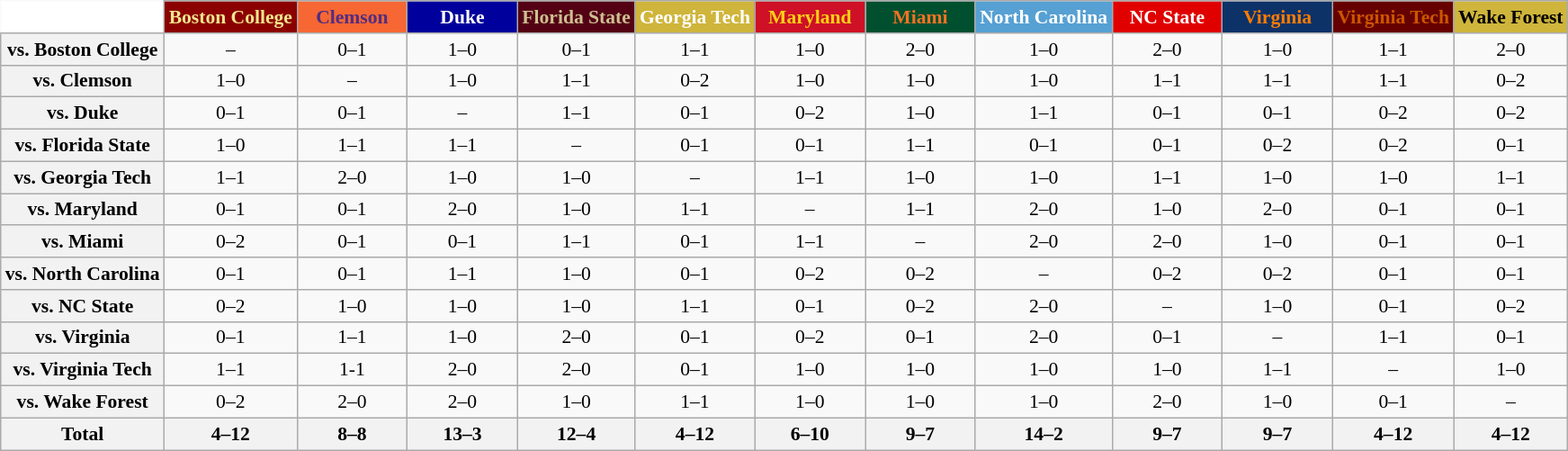<table class="wikitable" style="white-space:nowrap;font-size:90%;">
<tr>
<th colspan=1 style="background:white; border-top-style:hidden; border-left-style:hidden;"   width=75> </th>
<th style="background:#8B0000; color:#F0E68C;"  width=75>Boston College</th>
<th style="background:#F66733; color:#522D80;"  width=75>Clemson</th>
<th style="background:#00009C; color:#FFFFFF;"  width=75>Duke</th>
<th style="background:#540115; color:#CDC092;"  width=75>Florida State</th>
<th style="background:#CFB53B; color:#FFFFFF;"  width=75>Georgia Tech</th>
<th style="background:#CE1126; color:#FCD116;"  width=75>Maryland</th>
<th style="background:#005030; color:#f47321;"  width=75>Miami</th>
<th style="background:#56A0D3; color:#FFFFFF;"  width=75>North Carolina</th>
<th style="background:#E00000; color:#FFFFFF;"  width=75>NC State</th>
<th style="background:#0D3268; color:#FF7C00;"  width=75>Virginia</th>
<th style="background:#660000; color:#CC5500;"  width=75>Virginia Tech</th>
<th style="background:#CFB53B; color:#000000;"  width=75>Wake Forest</th>
</tr>
<tr style="text-align:center;">
<th>vs. Boston College</th>
<td>–</td>
<td>0–1</td>
<td>1–0</td>
<td>0–1</td>
<td>1–1</td>
<td>1–0</td>
<td>2–0</td>
<td>1–0</td>
<td>2–0</td>
<td>1–0</td>
<td>1–1</td>
<td>2–0</td>
</tr>
<tr style="text-align:center;">
<th>vs. Clemson</th>
<td>1–0</td>
<td>–</td>
<td>1–0</td>
<td>1–1</td>
<td>0–2</td>
<td>1–0</td>
<td>1–0</td>
<td>1–0</td>
<td>1–1</td>
<td>1–1</td>
<td>1–1</td>
<td>0–2</td>
</tr>
<tr style="text-align:center;">
<th>vs. Duke</th>
<td>0–1</td>
<td>0–1</td>
<td>–</td>
<td>1–1</td>
<td>0–1</td>
<td>0–2</td>
<td>1–0</td>
<td>1–1</td>
<td>0–1</td>
<td>0–1</td>
<td>0–2</td>
<td>0–2</td>
</tr>
<tr style="text-align:center;">
<th>vs. Florida State</th>
<td>1–0</td>
<td>1–1</td>
<td>1–1</td>
<td>–</td>
<td>0–1</td>
<td>0–1</td>
<td>1–1</td>
<td>0–1</td>
<td>0–1</td>
<td>0–2</td>
<td>0–2</td>
<td>0–1</td>
</tr>
<tr style="text-align:center;">
<th>vs. Georgia Tech</th>
<td>1–1</td>
<td>2–0</td>
<td>1–0</td>
<td>1–0</td>
<td>–</td>
<td>1–1</td>
<td>1–0</td>
<td>1–0</td>
<td>1–1</td>
<td>1–0</td>
<td>1–0</td>
<td>1–1</td>
</tr>
<tr style="text-align:center;">
<th>vs. Maryland</th>
<td>0–1</td>
<td>0–1</td>
<td>2–0</td>
<td>1–0</td>
<td>1–1</td>
<td>–</td>
<td>1–1</td>
<td>2–0</td>
<td>1–0</td>
<td>2–0</td>
<td>0–1</td>
<td>0–1</td>
</tr>
<tr style="text-align:center;">
<th>vs. Miami</th>
<td>0–2</td>
<td>0–1</td>
<td>0–1</td>
<td>1–1</td>
<td>0–1</td>
<td>1–1</td>
<td>–</td>
<td>2–0</td>
<td>2–0</td>
<td>1–0</td>
<td>0–1</td>
<td>0–1</td>
</tr>
<tr style="text-align:center;">
<th>vs. North Carolina</th>
<td>0–1</td>
<td>0–1</td>
<td>1–1</td>
<td>1–0</td>
<td>0–1</td>
<td>0–2</td>
<td>0–2</td>
<td>–</td>
<td>0–2</td>
<td>0–2</td>
<td>0–1</td>
<td>0–1</td>
</tr>
<tr style="text-align:center;">
<th>vs. NC State</th>
<td>0–2</td>
<td>1–0</td>
<td>1–0</td>
<td>1–0</td>
<td>1–1</td>
<td>0–1</td>
<td>0–2</td>
<td>2–0</td>
<td>–</td>
<td>1–0</td>
<td>0–1</td>
<td>0–2</td>
</tr>
<tr style="text-align:center;">
<th>vs. Virginia</th>
<td>0–1</td>
<td>1–1</td>
<td>1–0</td>
<td>2–0</td>
<td>0–1</td>
<td>0–2</td>
<td>0–1</td>
<td>2–0</td>
<td>0–1</td>
<td>–</td>
<td>1–1</td>
<td>0–1</td>
</tr>
<tr style="text-align:center;">
<th>vs. Virginia Tech</th>
<td>1–1</td>
<td>1-1</td>
<td>2–0</td>
<td>2–0</td>
<td>0–1</td>
<td>1–0</td>
<td>1–0</td>
<td>1–0</td>
<td>1–0</td>
<td>1–1</td>
<td>–</td>
<td>1–0</td>
</tr>
<tr style="text-align:center;">
<th>vs. Wake Forest</th>
<td>0–2</td>
<td>2–0</td>
<td>2–0</td>
<td>1–0</td>
<td>1–1</td>
<td>1–0</td>
<td>1–0</td>
<td>1–0</td>
<td>2–0</td>
<td>1–0</td>
<td>0–1</td>
<td>–<br></td>
</tr>
<tr style="text-align:center;">
<th>Total</th>
<th>4–12</th>
<th>8–8</th>
<th>13–3</th>
<th>12–4</th>
<th>4–12</th>
<th>6–10</th>
<th>9–7</th>
<th>14–2</th>
<th>9–7</th>
<th>9–7</th>
<th>4–12</th>
<th>4–12</th>
</tr>
</table>
